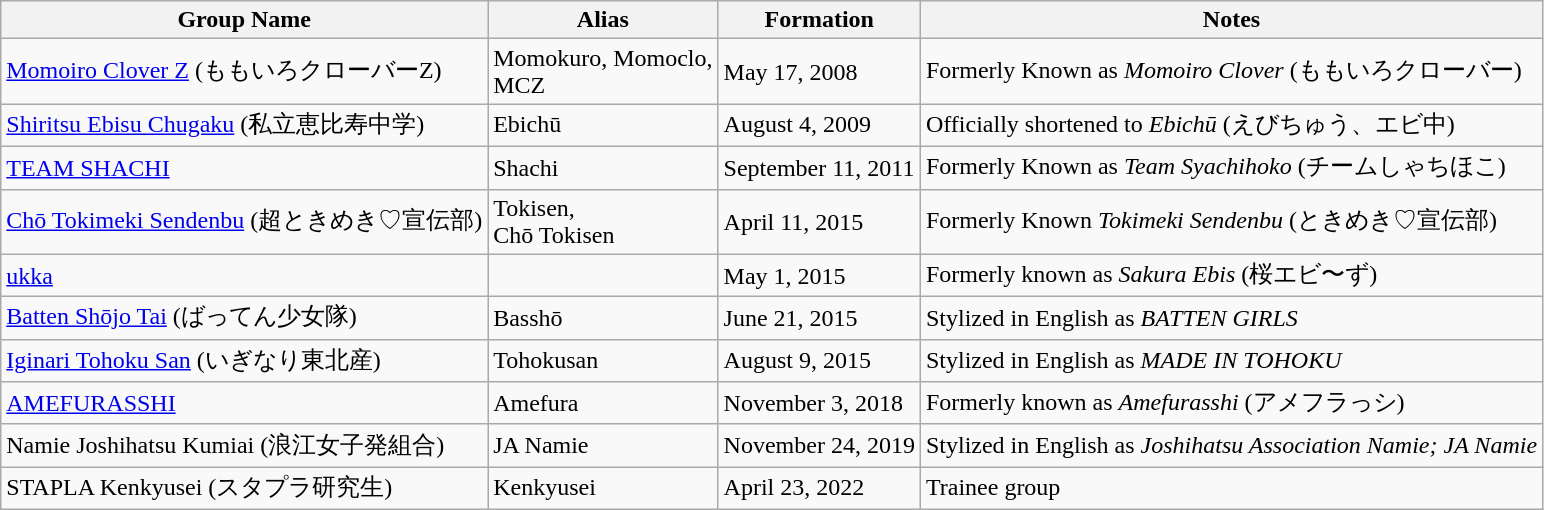<table class="wikitable">
<tr>
<th>Group Name</th>
<th>Alias</th>
<th>Formation</th>
<th>Notes</th>
</tr>
<tr>
<td><a href='#'>Momoiro Clover Z</a> (ももいろクローバーZ)</td>
<td>Momokuro, Momoclo,<br>MCZ</td>
<td>May 17, 2008</td>
<td>Formerly Known as <em>Momoiro Clover</em> (ももいろクローバー)</td>
</tr>
<tr>
<td><a href='#'>Shiritsu Ebisu Chugaku</a> (私立恵比寿中学)</td>
<td>Ebichū</td>
<td>August 4, 2009</td>
<td>Officially shortened to <em>Ebichū</em> (えびちゅう、エビ中)</td>
</tr>
<tr>
<td><a href='#'>TEAM SHACHI</a></td>
<td>Shachi</td>
<td>September 11, 2011</td>
<td>Formerly Known as <em>Team Syachihoko</em> (チームしゃちほこ)</td>
</tr>
<tr>
<td><a href='#'>Chō Tokimeki Sendenbu</a> (超ときめき♡宣伝部)</td>
<td>Tokisen,<br>Chō Tokisen</td>
<td>April 11, 2015</td>
<td>Formerly Known <em>Tokimeki Sendenbu</em> (ときめき♡宣伝部)</td>
</tr>
<tr>
<td><a href='#'>ukka</a></td>
<td></td>
<td>May 1, 2015</td>
<td>Formerly known as <em>Sakura Ebis</em> (桜エビ〜ず)</td>
</tr>
<tr>
<td><a href='#'>Batten Shōjo Tai</a> (ばってん少女隊)</td>
<td>Basshō</td>
<td>June 21, 2015</td>
<td>Stylized in English as <em>BATTEN GIRLS</em></td>
</tr>
<tr>
<td><a href='#'>Iginari Tohoku San</a> (いぎなり東北産)</td>
<td>Tohokusan</td>
<td>August 9, 2015</td>
<td>Stylized in English as <em>MADE IN TOHOKU</em></td>
</tr>
<tr>
<td><a href='#'>AMEFURASSHI</a></td>
<td>Amefura</td>
<td>November 3, 2018</td>
<td>Formerly known as <em>Amefurasshi</em> (アメフラっシ)</td>
</tr>
<tr>
<td>Namie Joshihatsu Kumiai (浪江女子発組合)</td>
<td>JA Namie</td>
<td>November 24, 2019</td>
<td>Stylized in English as <em>Joshihatsu Association Namie; JA Namie</em></td>
</tr>
<tr>
<td>STAPLA Kenkyusei  (スタプラ研究生)</td>
<td>Kenkyusei</td>
<td>April 23, 2022</td>
<td>Trainee group</td>
</tr>
</table>
